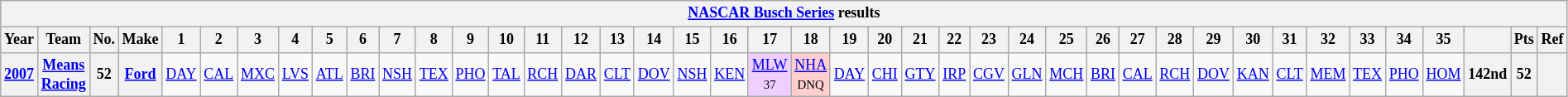<table class="wikitable" style="text-align:center; font-size:75%">
<tr>
<th colspan=42><a href='#'>NASCAR Busch Series</a> results</th>
</tr>
<tr>
<th>Year</th>
<th>Team</th>
<th>No.</th>
<th>Make</th>
<th>1</th>
<th>2</th>
<th>3</th>
<th>4</th>
<th>5</th>
<th>6</th>
<th>7</th>
<th>8</th>
<th>9</th>
<th>10</th>
<th>11</th>
<th>12</th>
<th>13</th>
<th>14</th>
<th>15</th>
<th>16</th>
<th>17</th>
<th>18</th>
<th>19</th>
<th>20</th>
<th>21</th>
<th>22</th>
<th>23</th>
<th>24</th>
<th>25</th>
<th>26</th>
<th>27</th>
<th>28</th>
<th>29</th>
<th>30</th>
<th>31</th>
<th>32</th>
<th>33</th>
<th>34</th>
<th>35</th>
<th></th>
<th>Pts</th>
<th>Ref</th>
</tr>
<tr>
<th><a href='#'>2007</a></th>
<th><a href='#'>Means Racing</a></th>
<th>52</th>
<th><a href='#'>Ford</a></th>
<td><a href='#'>DAY</a></td>
<td><a href='#'>CAL</a></td>
<td><a href='#'>MXC</a></td>
<td><a href='#'>LVS</a></td>
<td><a href='#'>ATL</a></td>
<td><a href='#'>BRI</a></td>
<td><a href='#'>NSH</a></td>
<td><a href='#'>TEX</a></td>
<td><a href='#'>PHO</a></td>
<td><a href='#'>TAL</a></td>
<td><a href='#'>RCH</a></td>
<td><a href='#'>DAR</a></td>
<td><a href='#'>CLT</a></td>
<td><a href='#'>DOV</a></td>
<td><a href='#'>NSH</a></td>
<td><a href='#'>KEN</a></td>
<td style="background:#EFCFFF";><a href='#'>MLW</a><br><small>37</small></td>
<td style="background:#FFCFCF";><a href='#'>NHA</a><br><small>DNQ</small></td>
<td><a href='#'>DAY</a></td>
<td><a href='#'>CHI</a></td>
<td><a href='#'>GTY</a></td>
<td><a href='#'>IRP</a></td>
<td><a href='#'>CGV</a></td>
<td><a href='#'>GLN</a></td>
<td><a href='#'>MCH</a></td>
<td><a href='#'>BRI</a></td>
<td><a href='#'>CAL</a></td>
<td><a href='#'>RCH</a></td>
<td><a href='#'>DOV</a></td>
<td><a href='#'>KAN</a></td>
<td><a href='#'>CLT</a></td>
<td><a href='#'>MEM</a></td>
<td><a href='#'>TEX</a></td>
<td><a href='#'>PHO</a></td>
<td><a href='#'>HOM</a></td>
<th>142nd</th>
<th>52</th>
<th></th>
</tr>
</table>
